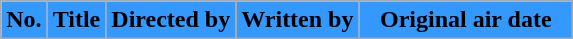<table class=wikitable plainrowheaders style="background:#fff;">
<tr>
<th style="background:#39f; width:20px">No.</th>
<th style="background:#39f;">Title</th>
<th style="background:#39f;">Directed by</th>
<th style="background:#39f;">Written by</th>
<th style="background:#39f; width:135px">Original air date<br>








</th>
</tr>
</table>
